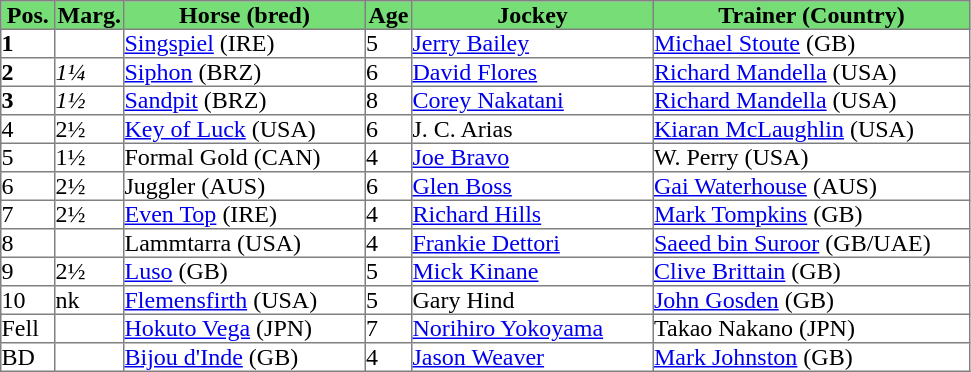<table class = "sortable" | border="1" cellpadding="0" style="border-collapse: collapse;">
<tr style="background:#7d7; text-align:center;">
<th style="width:35px;"><strong>Pos.</strong></th>
<th style="width:45px;"><strong>Marg.</strong></th>
<th style="width:160px;"><strong>Horse (bred)</strong></th>
<th style="width:30px;"><strong>Age</strong></th>
<th style="width:160px;"><strong>Jockey</strong></th>
<th style="width:210px;"><strong>Trainer (Country)</strong></th>
</tr>
<tr>
<td><strong>1</strong></td>
<td></td>
<td><a href='#'>Singspiel</a> (IRE)</td>
<td>5</td>
<td><a href='#'>Jerry Bailey</a></td>
<td><a href='#'>Michael Stoute</a> (GB)</td>
</tr>
<tr>
<td><strong>2</strong></td>
<td><em>1¼</em></td>
<td><a href='#'>Siphon</a> (BRZ)</td>
<td>6</td>
<td><a href='#'>David Flores</a></td>
<td><a href='#'>Richard Mandella</a> (USA)</td>
</tr>
<tr>
<td><strong>3</strong></td>
<td><em>1½<strong></td>
<td><a href='#'>Sandpit</a> (BRZ)</td>
<td>8</td>
<td><a href='#'>Corey Nakatani</a></td>
<td><a href='#'>Richard Mandella</a> (USA)</td>
</tr>
<tr>
<td></strong>4<strong></td>
<td></em>2½<em></td>
<td><a href='#'>Key of Luck</a> (USA)</td>
<td>6</td>
<td>J. C. Arias</td>
<td><a href='#'>Kiaran McLaughlin</a> (USA)</td>
</tr>
<tr>
<td></strong>5<strong></td>
<td></em>1½<em></td>
<td>Formal Gold (CAN)</td>
<td>4</td>
<td><a href='#'>Joe Bravo</a></td>
<td>W. Perry (USA)</td>
</tr>
<tr>
<td></strong>6<strong></td>
<td></em>2½<em></td>
<td>Juggler (AUS)</td>
<td>6</td>
<td><a href='#'>Glen Boss</a></td>
<td><a href='#'>Gai Waterhouse</a> (AUS)</td>
</tr>
<tr>
<td></strong>7<strong></td>
<td></em>2½<em></td>
<td><a href='#'>Even Top</a> (IRE)</td>
<td>4</td>
<td><a href='#'>Richard Hills</a></td>
<td><a href='#'>Mark Tompkins</a> (GB)</td>
</tr>
<tr>
<td></strong>8<strong></td>
<td></td>
<td>Lammtarra (USA)</td>
<td>4</td>
<td><a href='#'>Frankie Dettori</a></td>
<td><a href='#'>Saeed bin Suroor</a> (GB/UAE)</td>
</tr>
<tr>
<td></strong>9<strong></td>
<td></em>2½<em></td>
<td><a href='#'>Luso</a> (GB)</td>
<td>5</td>
<td><a href='#'>Mick Kinane</a></td>
<td><a href='#'>Clive Brittain</a> (GB)</td>
</tr>
<tr>
<td></strong>10<strong></td>
<td></em>nk<em></td>
<td><a href='#'>Flemensfirth</a> (USA)</td>
<td>5</td>
<td>Gary Hind</td>
<td><a href='#'>John Gosden</a> (GB)</td>
</tr>
<tr>
<td></strong>Fell<strong></td>
<td></td>
<td><a href='#'>Hokuto Vega</a> (JPN)</td>
<td>7</td>
<td><a href='#'>Norihiro Yokoyama</a></td>
<td>Takao Nakano (JPN)</td>
</tr>
<tr>
<td></strong>BD<strong></td>
<td></td>
<td><a href='#'>Bijou d'Inde</a> (GB)</td>
<td>4</td>
<td><a href='#'>Jason Weaver</a></td>
<td><a href='#'>Mark Johnston</a> (GB)</td>
</tr>
</table>
